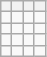<table class="wikitable">
<tr>
<th></th>
<th></th>
<th></th>
<th></th>
</tr>
<tr>
<td></td>
<td></td>
<td></td>
<td></td>
</tr>
<tr>
<td></td>
<td></td>
<td></td>
<td></td>
</tr>
<tr>
<td></td>
<td></td>
<td></td>
<td></td>
</tr>
<tr>
<td></td>
<td></td>
<td></td>
<td></td>
</tr>
</table>
